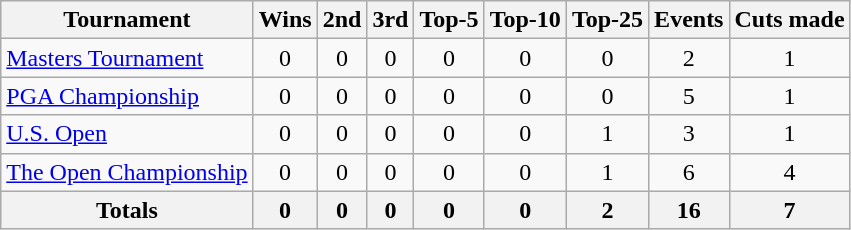<table class=wikitable style=text-align:center>
<tr>
<th>Tournament</th>
<th>Wins</th>
<th>2nd</th>
<th>3rd</th>
<th>Top-5</th>
<th>Top-10</th>
<th>Top-25</th>
<th>Events</th>
<th>Cuts made</th>
</tr>
<tr>
<td align=left><a href='#'>Masters Tournament</a></td>
<td>0</td>
<td>0</td>
<td>0</td>
<td>0</td>
<td>0</td>
<td>0</td>
<td>2</td>
<td>1</td>
</tr>
<tr>
<td align=left><a href='#'>PGA Championship</a></td>
<td>0</td>
<td>0</td>
<td>0</td>
<td>0</td>
<td>0</td>
<td>0</td>
<td>5</td>
<td>1</td>
</tr>
<tr>
<td align=left><a href='#'>U.S. Open</a></td>
<td>0</td>
<td>0</td>
<td>0</td>
<td>0</td>
<td>0</td>
<td>1</td>
<td>3</td>
<td>1</td>
</tr>
<tr>
<td align=left><a href='#'>The Open Championship</a></td>
<td>0</td>
<td>0</td>
<td>0</td>
<td>0</td>
<td>0</td>
<td>1</td>
<td>6</td>
<td>4</td>
</tr>
<tr>
<th>Totals</th>
<th>0</th>
<th>0</th>
<th>0</th>
<th>0</th>
<th>0</th>
<th>2</th>
<th>16</th>
<th>7</th>
</tr>
</table>
